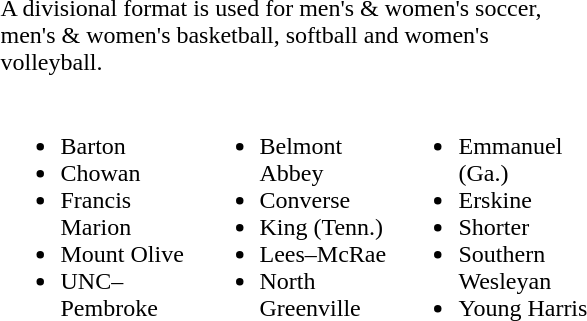<table width=400 style="float:right">
<tr>
<td colspan=3>A divisional format is used for men's & women's soccer, men's & women's basketball, softball and women's volleyball.</td>
</tr>
<tr>
<td width=30%><br><ul><li>Barton</li><li>Chowan</li><li>Francis Marion</li><li>Mount Olive</li><li>UNC–Pembroke</li></ul></td>
<td width=30%><br><ul><li>Belmont Abbey</li><li>Converse</li><li>King (Tenn.)</li><li>Lees–McRae</li><li>North Greenville</li></ul></td>
<td width=30%><br><ul><li>Emmanuel (Ga.)</li><li>Erskine</li><li>Shorter</li><li>Southern Wesleyan</li><li>Young Harris</li></ul></td>
</tr>
</table>
